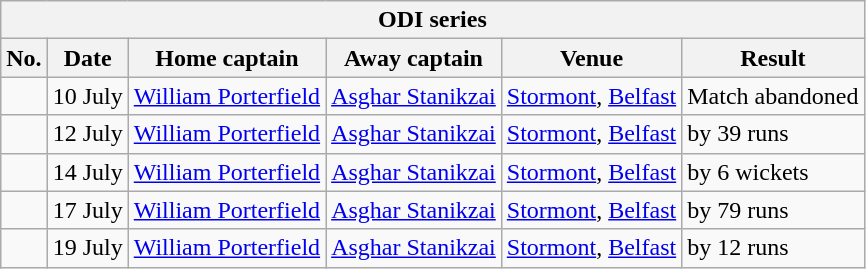<table class="wikitable">
<tr>
<th colspan="6">ODI series</th>
</tr>
<tr>
<th>No.</th>
<th>Date</th>
<th>Home captain</th>
<th>Away captain</th>
<th>Venue</th>
<th>Result</th>
</tr>
<tr>
<td></td>
<td>10 July</td>
<td><a href='#'>William Porterfield</a></td>
<td><a href='#'>Asghar Stanikzai</a></td>
<td><a href='#'>Stormont</a>, <a href='#'>Belfast</a></td>
<td>Match abandoned</td>
</tr>
<tr>
<td></td>
<td>12 July</td>
<td><a href='#'>William Porterfield</a></td>
<td><a href='#'>Asghar Stanikzai</a></td>
<td><a href='#'>Stormont</a>, <a href='#'>Belfast</a></td>
<td> by 39 runs</td>
</tr>
<tr>
<td></td>
<td>14 July</td>
<td><a href='#'>William Porterfield</a></td>
<td><a href='#'>Asghar Stanikzai</a></td>
<td><a href='#'>Stormont</a>, <a href='#'>Belfast</a></td>
<td> by 6 wickets</td>
</tr>
<tr>
<td></td>
<td>17 July</td>
<td><a href='#'>William Porterfield</a></td>
<td><a href='#'>Asghar Stanikzai</a></td>
<td><a href='#'>Stormont</a>, <a href='#'>Belfast</a></td>
<td> by 79 runs</td>
</tr>
<tr>
<td></td>
<td>19 July</td>
<td><a href='#'>William Porterfield</a></td>
<td><a href='#'>Asghar Stanikzai</a></td>
<td><a href='#'>Stormont</a>, <a href='#'>Belfast</a></td>
<td> by 12 runs</td>
</tr>
</table>
